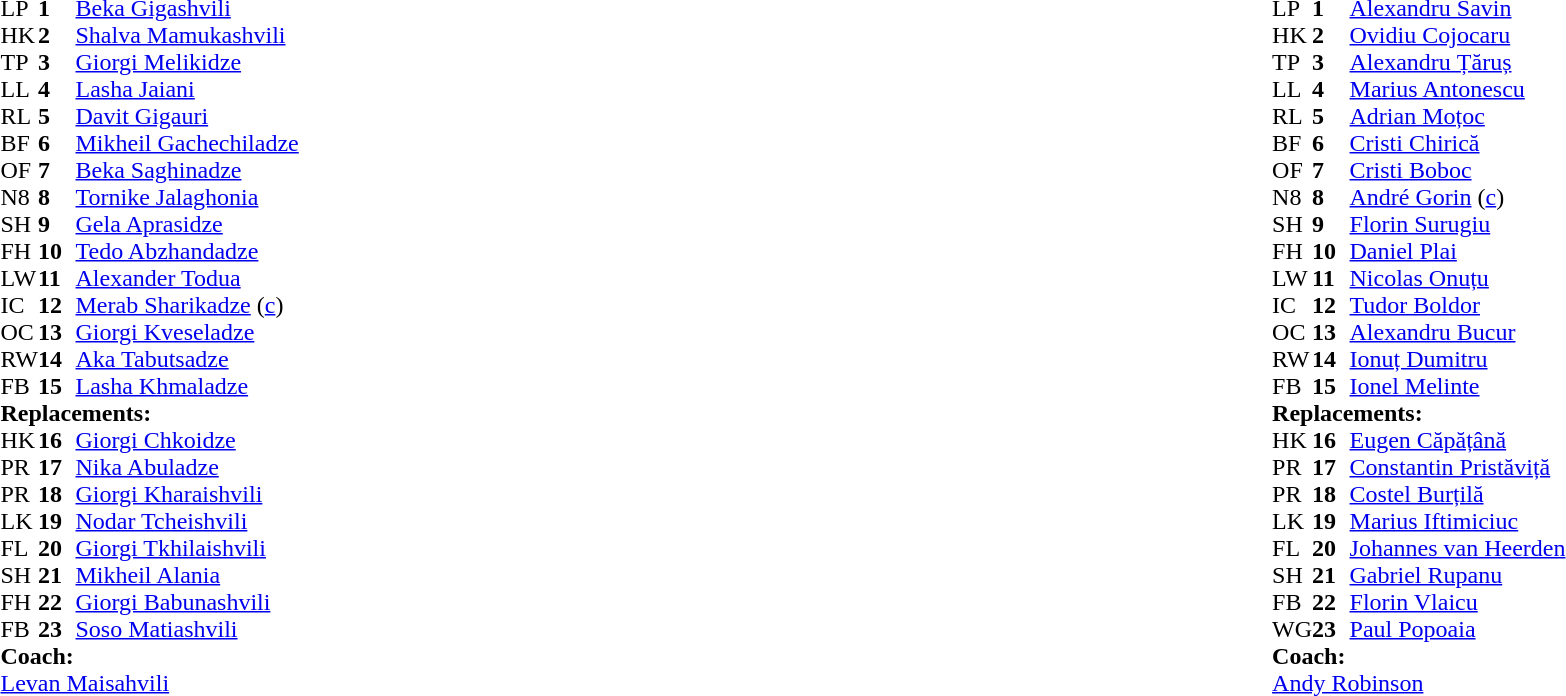<table style="width:100%">
<tr>
<td style="vertical-align:top; width:50%"><br><table cellspacing="0" cellpadding="0">
<tr>
<th width="25"></th>
<th width="25"></th>
</tr>
<tr>
<td>LP</td>
<td><strong>1</strong></td>
<td><a href='#'>Beka Gigashvili</a></td>
<td></td>
<td></td>
</tr>
<tr>
<td>HK</td>
<td><strong>2</strong></td>
<td><a href='#'>Shalva Mamukashvili</a></td>
<td></td>
<td></td>
</tr>
<tr>
<td>TP</td>
<td><strong>3</strong></td>
<td><a href='#'>Giorgi Melikidze</a></td>
<td></td>
<td></td>
</tr>
<tr>
<td>LL</td>
<td><strong>4</strong></td>
<td><a href='#'>Lasha Jaiani</a></td>
<td></td>
<td></td>
</tr>
<tr>
<td>RL</td>
<td><strong>5</strong></td>
<td><a href='#'>Davit Gigauri</a></td>
<td></td>
<td></td>
</tr>
<tr>
<td>BF</td>
<td><strong>6</strong></td>
<td><a href='#'>Mikheil Gachechiladze</a></td>
<td></td>
<td></td>
</tr>
<tr>
<td>OF</td>
<td><strong>7</strong></td>
<td><a href='#'>Beka Saghinadze</a></td>
<td></td>
<td></td>
</tr>
<tr>
<td>N8</td>
<td><strong>8</strong></td>
<td><a href='#'>Tornike Jalaghonia</a></td>
<td></td>
<td></td>
</tr>
<tr>
<td>SH</td>
<td><strong>9</strong></td>
<td><a href='#'>Gela Aprasidze</a></td>
<td></td>
<td></td>
</tr>
<tr>
<td>FH</td>
<td><strong>10</strong></td>
<td><a href='#'>Tedo Abzhandadze</a></td>
<td></td>
<td></td>
</tr>
<tr>
<td>LW</td>
<td><strong>11</strong></td>
<td><a href='#'>Alexander Todua</a></td>
<td></td>
<td></td>
</tr>
<tr>
<td>IC</td>
<td><strong>12</strong></td>
<td><a href='#'>Merab Sharikadze</a> (<a href='#'>c</a>)</td>
<td></td>
<td></td>
</tr>
<tr>
<td>OC</td>
<td><strong>13</strong></td>
<td><a href='#'>Giorgi Kveseladze</a></td>
<td></td>
<td></td>
</tr>
<tr>
<td>RW</td>
<td><strong>14</strong></td>
<td><a href='#'>Aka Tabutsadze</a></td>
<td></td>
<td></td>
</tr>
<tr>
<td>FB</td>
<td><strong>15</strong></td>
<td><a href='#'>Lasha Khmaladze</a></td>
<td></td>
<td></td>
</tr>
<tr>
<td colspan="4"><strong>Replacements:</strong></td>
</tr>
<tr>
<td>HK</td>
<td><strong>16</strong></td>
<td><a href='#'>Giorgi Chkoidze</a></td>
<td></td>
<td></td>
</tr>
<tr>
<td>PR</td>
<td><strong>17</strong></td>
<td><a href='#'>Nika Abuladze</a></td>
<td></td>
<td></td>
</tr>
<tr>
<td>PR</td>
<td><strong>18</strong></td>
<td><a href='#'>Giorgi Kharaishvili</a></td>
<td></td>
<td></td>
</tr>
<tr>
<td>LK</td>
<td><strong>19</strong></td>
<td><a href='#'>Nodar Tcheishvili</a></td>
<td></td>
<td></td>
</tr>
<tr>
<td>FL</td>
<td><strong>20</strong></td>
<td><a href='#'>Giorgi Tkhilaishvili</a></td>
<td></td>
<td></td>
</tr>
<tr>
<td>SH</td>
<td><strong>21</strong></td>
<td><a href='#'>Mikheil Alania</a></td>
<td></td>
<td></td>
</tr>
<tr>
<td>FH</td>
<td><strong>22</strong></td>
<td><a href='#'>Giorgi Babunashvili</a></td>
<td></td>
<td></td>
</tr>
<tr>
<td>FB</td>
<td><strong>23</strong></td>
<td><a href='#'>Soso Matiashvili</a></td>
<td></td>
<td></td>
</tr>
<tr>
<td colspan="4"><strong>Coach:</strong></td>
</tr>
<tr>
<td colspan="4"><a href='#'>Levan Maisahvili</a></td>
</tr>
</table>
</td>
<td style="vertical-align:top"></td>
<td style="vertical-align:top; width:50%"><br><table cellspacing="0" cellpadding="0" style="margin:auto">
<tr>
<th width="25"></th>
<th width="25"></th>
</tr>
<tr>
<td>LP</td>
<td><strong>1</strong></td>
<td><a href='#'>Alexandru Savin</a></td>
<td> </td>
<td></td>
</tr>
<tr>
<td>HK</td>
<td><strong>2</strong></td>
<td><a href='#'>Ovidiu Cojocaru</a></td>
<td></td>
<td></td>
</tr>
<tr>
<td>TP</td>
<td><strong>3</strong></td>
<td><a href='#'>Alexandru Țăruș</a></td>
<td></td>
<td></td>
</tr>
<tr>
<td>LL</td>
<td><strong>4</strong></td>
<td><a href='#'>Marius Antonescu</a></td>
<td></td>
<td></td>
</tr>
<tr>
<td>RL</td>
<td><strong>5</strong></td>
<td><a href='#'>Adrian Moțoc</a></td>
<td></td>
<td></td>
</tr>
<tr>
<td>BF</td>
<td><strong>6</strong></td>
<td><a href='#'>Cristi Chirică</a></td>
<td></td>
<td></td>
</tr>
<tr>
<td>OF</td>
<td><strong>7</strong></td>
<td><a href='#'>Cristi Boboc</a></td>
<td></td>
<td></td>
</tr>
<tr>
<td>N8</td>
<td><strong>8</strong></td>
<td><a href='#'>André Gorin</a> (<a href='#'>c</a>)</td>
<td></td>
<td></td>
</tr>
<tr>
<td>SH</td>
<td><strong>9</strong></td>
<td><a href='#'>Florin Surugiu</a></td>
<td></td>
<td></td>
</tr>
<tr>
<td>FH</td>
<td><strong>10</strong></td>
<td><a href='#'>Daniel Plai</a></td>
<td></td>
<td></td>
</tr>
<tr>
<td>LW</td>
<td><strong>11</strong></td>
<td><a href='#'>Nicolas Onuțu</a></td>
<td></td>
<td></td>
</tr>
<tr>
<td>IC</td>
<td><strong>12</strong></td>
<td><a href='#'>Tudor Boldor</a></td>
<td></td>
<td></td>
</tr>
<tr>
<td>OC</td>
<td><strong>13</strong></td>
<td><a href='#'>Alexandru Bucur</a></td>
<td></td>
<td></td>
</tr>
<tr>
<td>RW</td>
<td><strong>14</strong></td>
<td><a href='#'>Ionuț Dumitru</a></td>
<td></td>
<td></td>
</tr>
<tr>
<td>FB</td>
<td><strong>15</strong></td>
<td><a href='#'>Ionel Melinte</a></td>
<td></td>
<td></td>
</tr>
<tr>
<td colspan="4"><strong>Replacements:</strong></td>
</tr>
<tr>
<td>HK</td>
<td><strong>16</strong></td>
<td><a href='#'>Eugen Căpățână</a></td>
<td></td>
<td></td>
</tr>
<tr>
<td>PR</td>
<td><strong>17</strong></td>
<td><a href='#'>Constantin Pristăviță</a></td>
<td></td>
<td></td>
</tr>
<tr>
<td>PR</td>
<td><strong>18</strong></td>
<td><a href='#'>Costel Burțilă</a></td>
<td></td>
<td></td>
</tr>
<tr>
<td>LK</td>
<td><strong>19</strong></td>
<td><a href='#'>Marius Iftimiciuc</a></td>
<td></td>
<td></td>
</tr>
<tr>
<td>FL</td>
<td><strong>20</strong></td>
<td><a href='#'>Johannes van Heerden</a></td>
<td></td>
<td></td>
</tr>
<tr>
<td>SH</td>
<td><strong>21</strong></td>
<td><a href='#'>Gabriel Rupanu</a></td>
<td></td>
<td></td>
</tr>
<tr>
<td>FB</td>
<td><strong>22</strong></td>
<td><a href='#'>Florin Vlaicu</a></td>
<td></td>
<td></td>
</tr>
<tr>
<td>WG</td>
<td><strong>23</strong></td>
<td><a href='#'>Paul Popoaia</a></td>
<td></td>
<td></td>
</tr>
<tr>
<td colspan="4"><strong>Coach:</strong></td>
</tr>
<tr>
<td colspan="4"><a href='#'>Andy Robinson</a></td>
</tr>
</table>
</td>
</tr>
</table>
